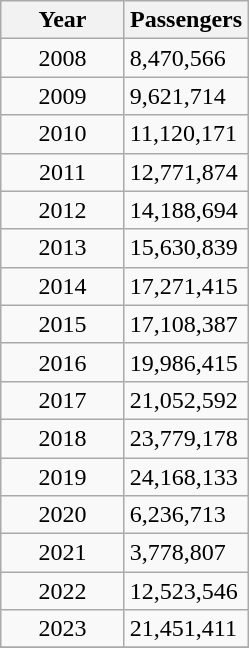<table class="wikitable">
<tr>
<th style="width:75px">Year</th>
<th style="width:75px">Passengers</th>
</tr>
<tr>
<td style="text-align:center;">2008</td>
<td>8,470,566</td>
</tr>
<tr>
<td style="text-align:center;">2009</td>
<td>9,621,714</td>
</tr>
<tr>
<td style="text-align:center;">2010</td>
<td>11,120,171</td>
</tr>
<tr>
<td style="text-align:center;">2011</td>
<td>12,771,874</td>
</tr>
<tr>
<td style="text-align:center;">2012</td>
<td>14,188,694</td>
</tr>
<tr>
<td style="text-align:center;">2013</td>
<td>15,630,839</td>
</tr>
<tr>
<td style="text-align:center;">2014</td>
<td>17,271,415</td>
</tr>
<tr>
<td style="text-align:center;">2015</td>
<td>17,108,387</td>
</tr>
<tr>
<td style="text-align:center;">2016</td>
<td>19,986,415</td>
</tr>
<tr>
<td style="text-align:center;">2017</td>
<td>21,052,592</td>
</tr>
<tr>
<td style="text-align:center;">2018</td>
<td>23,779,178</td>
</tr>
<tr>
<td style="text-align:center;">2019</td>
<td>24,168,133</td>
</tr>
<tr>
<td style="text-align:center;">2020</td>
<td>6,236,713</td>
</tr>
<tr>
<td style="text-align:center;">2021</td>
<td>3,778,807</td>
</tr>
<tr>
<td style="text-align:center;">2022</td>
<td>12,523,546</td>
</tr>
<tr>
<td style="text-align:center;">2023</td>
<td>21,451,411</td>
</tr>
<tr>
</tr>
</table>
